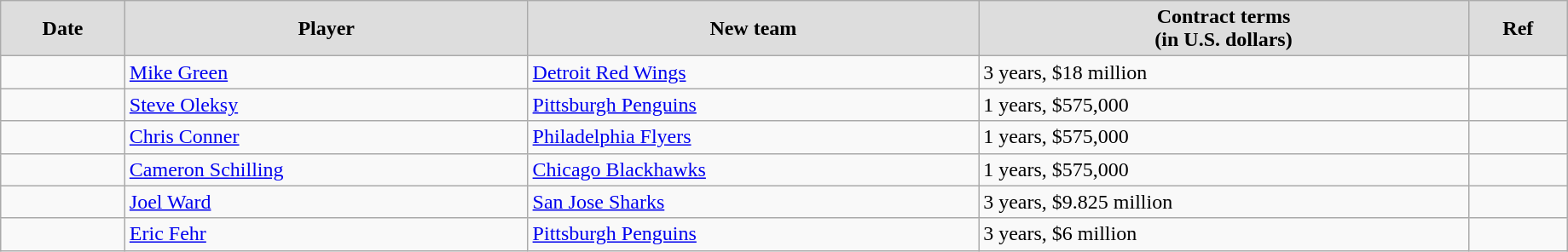<table class="wikitable" width=97%>
<tr align="center" bgcolor="#dddddd">
<td><strong>Date</strong></td>
<td><strong>Player</strong></td>
<td><strong>New team</strong></td>
<td><strong>Contract terms</strong><br><strong>(in U.S. dollars)</strong></td>
<td><strong>Ref</strong></td>
</tr>
<tr>
<td></td>
<td><a href='#'>Mike Green</a></td>
<td><a href='#'>Detroit Red Wings</a></td>
<td>3 years, $18 million</td>
<td></td>
</tr>
<tr>
<td></td>
<td><a href='#'>Steve Oleksy</a></td>
<td><a href='#'>Pittsburgh Penguins</a></td>
<td>1 years, $575,000</td>
<td></td>
</tr>
<tr>
<td></td>
<td><a href='#'>Chris Conner</a></td>
<td><a href='#'>Philadelphia Flyers</a></td>
<td>1 years, $575,000</td>
<td></td>
</tr>
<tr>
<td></td>
<td><a href='#'>Cameron Schilling</a></td>
<td><a href='#'>Chicago Blackhawks</a></td>
<td>1 years, $575,000</td>
<td></td>
</tr>
<tr>
<td></td>
<td><a href='#'>Joel Ward</a></td>
<td><a href='#'>San Jose Sharks</a></td>
<td>3 years, $9.825 million</td>
<td></td>
</tr>
<tr>
<td></td>
<td><a href='#'>Eric Fehr</a></td>
<td><a href='#'>Pittsburgh Penguins</a></td>
<td>3 years, $6 million</td>
<td></td>
</tr>
</table>
